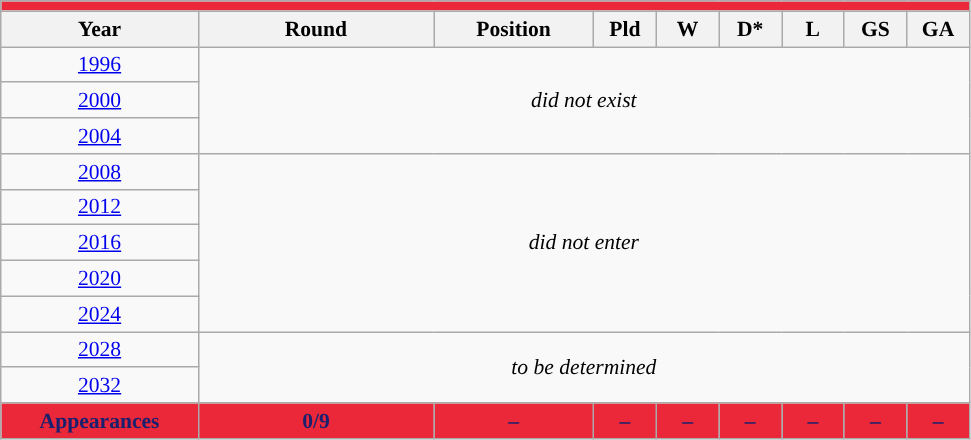<table class="wikitable" style="text-align: center;font-size:90%;">
<tr>
<th colspan="9" style="background: #EA2839; color: #1A206D;"><a href='#'></a></th>
</tr>
<tr>
<th width=125>Year</th>
<th width=150>Round</th>
<th width=100>Position</th>
<th width=35>Pld</th>
<th width=35>W</th>
<th width=35>D*</th>
<th width=35>L</th>
<th width=35>GS</th>
<th width=35>GA</th>
</tr>
<tr>
<td> <a href='#'>1996</a></td>
<td colspan="8" rowspan="3"><em>did not exist</em></td>
</tr>
<tr>
<td> <a href='#'>2000</a></td>
</tr>
<tr>
<td> <a href='#'>2004</a></td>
</tr>
<tr>
<td> <a href='#'>2008</a></td>
<td colspan="8" rowspan="5"><em>did not enter</em></td>
</tr>
<tr>
<td> <a href='#'>2012</a></td>
</tr>
<tr>
<td> <a href='#'>2016</a></td>
</tr>
<tr>
<td> <a href='#'>2020</a></td>
</tr>
<tr>
<td> <a href='#'>2024</a></td>
</tr>
<tr>
<td> <a href='#'>2028</a></td>
<td colspan="8" rowspan="2"><em>to be determined</em></td>
</tr>
<tr>
<td> <a href='#'>2032</a></td>
</tr>
<tr>
<td colspan=1 style="background: #EA2839; color: #1A206D;"><strong>Appearances</strong></td>
<td style="background: #EA2839; color: #1A206D;"><strong>0/9</strong></td>
<td style="background: #EA2839; color: #1A206D;"><strong>–</strong></td>
<td style="background: #EA2839; color: #1A206D;"><strong>–</strong></td>
<td style="background: #EA2839; color: #1A206D;"><strong>–</strong></td>
<td style="background: #EA2839; color: #1A206D;"><strong>–</strong></td>
<td style="background: #EA2839; color: #1A206D;"><strong>–</strong></td>
<td style="background: #EA2839; color: #1A206D;"><strong>–</strong></td>
<td style="background: #EA2839; color: #1A206D;"><strong>–</strong></td>
</tr>
</table>
